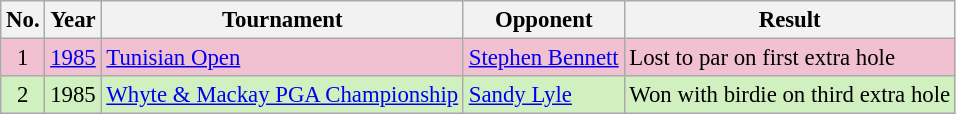<table class="wikitable" style="font-size:95%;">
<tr>
<th>No.</th>
<th>Year</th>
<th>Tournament</th>
<th>Opponent</th>
<th>Result</th>
</tr>
<tr style="background:#F2C1D1;">
<td align=center>1</td>
<td><a href='#'>1985</a></td>
<td><a href='#'>Tunisian Open</a></td>
<td> <a href='#'>Stephen Bennett</a></td>
<td>Lost to par on first extra hole</td>
</tr>
<tr style="background:#D0F0C0;">
<td align=center>2</td>
<td>1985</td>
<td><a href='#'>Whyte & Mackay PGA Championship</a></td>
<td> <a href='#'>Sandy Lyle</a></td>
<td>Won with birdie on third extra hole</td>
</tr>
</table>
